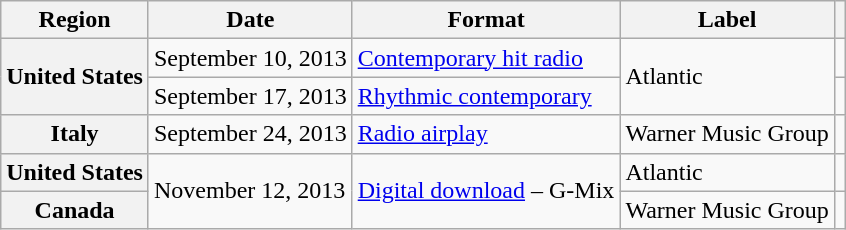<table class="wikitable plainrowheaders">
<tr>
<th scope="col">Region</th>
<th scope="col">Date</th>
<th scope="col">Format</th>
<th scope="col">Label</th>
<th scope="col"></th>
</tr>
<tr>
<th scope="row" rowspan="2">United States</th>
<td>September 10, 2013</td>
<td><a href='#'>Contemporary hit radio</a></td>
<td rowspan="2">Atlantic</td>
<td align="center"></td>
</tr>
<tr>
<td>September 17, 2013</td>
<td><a href='#'>Rhythmic contemporary</a></td>
<td align="center"></td>
</tr>
<tr>
<th scope="row">Italy</th>
<td>September 24, 2013</td>
<td><a href='#'>Radio airplay</a></td>
<td>Warner Music Group</td>
<td align="center"></td>
</tr>
<tr>
<th scope="row">United States</th>
<td rowspan="2">November 12, 2013</td>
<td rowspan="2"><a href='#'>Digital download</a> – G-Mix</td>
<td>Atlantic</td>
<td align="center"></td>
</tr>
<tr>
<th scope="row">Canada</th>
<td>Warner Music Group</td>
<td align="center"></td>
</tr>
</table>
